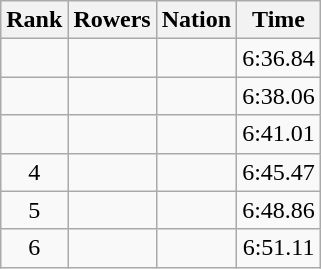<table class="wikitable sortable" style="text-align:center">
<tr>
<th>Rank</th>
<th>Rowers</th>
<th>Nation</th>
<th>Time</th>
</tr>
<tr>
<td></td>
<td align=left data-sort-value="Holmes, Andy"></td>
<td align=left></td>
<td>6:36.84</td>
</tr>
<tr>
<td></td>
<td align=left data-sort-value="Dobre, Dănuț"></td>
<td align=left></td>
<td>6:38.06</td>
</tr>
<tr>
<td></td>
<td align=left data-sort-value="Mujkič, Sadik"></td>
<td align=left></td>
<td>6:41.01</td>
</tr>
<tr>
<td>4</td>
<td align=left data-sort-value="Belleghem, Wim Van"></td>
<td align=left></td>
<td>6:45.47</td>
</tr>
<tr>
<td>5</td>
<td align=left data-sort-value="Ertel, Carl"></td>
<td align=left></td>
<td>6:48.86</td>
</tr>
<tr>
<td>6</td>
<td align=left data-sort-value="Vyrvich, Valery"></td>
<td align=left></td>
<td>6:51.11</td>
</tr>
</table>
